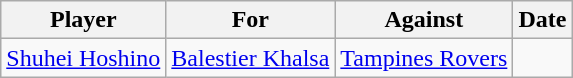<table class="wikitable">
<tr>
<th>Player</th>
<th>For</th>
<th>Against</th>
<th>Date</th>
</tr>
<tr>
<td> <a href='#'>Shuhei Hoshino</a></td>
<td><a href='#'>Balestier Khalsa</a></td>
<td><a href='#'>Tampines Rovers</a></td>
<td></td>
</tr>
</table>
